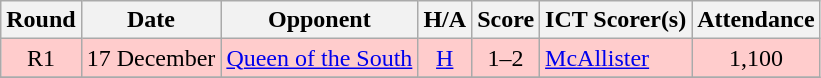<table class="wikitable" style="text-align:center">
<tr>
<th>Round</th>
<th>Date</th>
<th>Opponent</th>
<th>H/A</th>
<th>Score</th>
<th>ICT Scorer(s)</th>
<th>Attendance</th>
</tr>
<tr bgcolor=#FFCCCC>
<td>R1</td>
<td align=left>17 December</td>
<td align=left><a href='#'>Queen of the South</a></td>
<td><a href='#'>H</a></td>
<td>1–2</td>
<td align=left><a href='#'>McAllister</a></td>
<td>1,100</td>
</tr>
<tr>
</tr>
</table>
